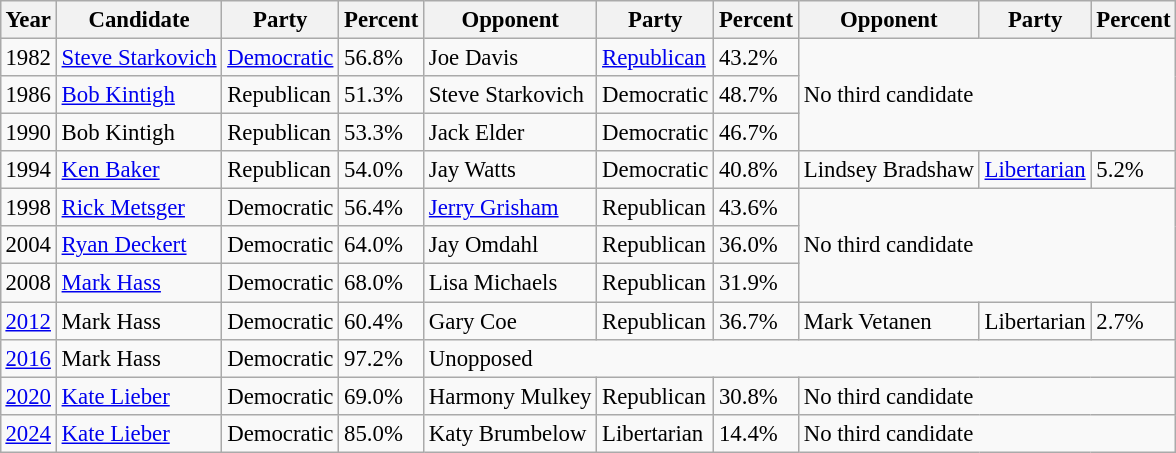<table class="wikitable sortable" style="margin:0.5em auto; font-size:95%;">
<tr>
<th>Year</th>
<th>Candidate</th>
<th>Party</th>
<th>Percent</th>
<th>Opponent</th>
<th>Party</th>
<th>Percent</th>
<th>Opponent</th>
<th>Party</th>
<th>Percent</th>
</tr>
<tr>
<td>1982</td>
<td><a href='#'>Steve Starkovich</a></td>
<td><a href='#'>Democratic</a></td>
<td>56.8%</td>
<td>Joe Davis</td>
<td><a href='#'>Republican</a></td>
<td>43.2%</td>
<td colspan=3 rowspan=3>No third candidate</td>
</tr>
<tr>
<td>1986</td>
<td><a href='#'>Bob Kintigh</a></td>
<td>Republican</td>
<td>51.3%</td>
<td>Steve Starkovich</td>
<td>Democratic</td>
<td>48.7%</td>
</tr>
<tr>
<td>1990</td>
<td>Bob Kintigh</td>
<td>Republican</td>
<td>53.3%</td>
<td>Jack Elder</td>
<td>Democratic</td>
<td>46.7%</td>
</tr>
<tr>
<td>1994</td>
<td><a href='#'>Ken Baker</a></td>
<td>Republican</td>
<td>54.0%</td>
<td>Jay Watts</td>
<td>Democratic</td>
<td>40.8%</td>
<td>Lindsey Bradshaw</td>
<td><a href='#'>Libertarian</a></td>
<td>5.2%</td>
</tr>
<tr>
<td>1998</td>
<td><a href='#'>Rick Metsger</a></td>
<td>Democratic</td>
<td>56.4%</td>
<td><a href='#'>Jerry Grisham</a></td>
<td>Republican</td>
<td>43.6%</td>
<td colspan=3 rowspan=3>No third candidate</td>
</tr>
<tr>
<td>2004</td>
<td><a href='#'>Ryan Deckert</a></td>
<td>Democratic</td>
<td>64.0%</td>
<td>Jay Omdahl</td>
<td>Republican</td>
<td>36.0%</td>
</tr>
<tr>
<td>2008</td>
<td><a href='#'>Mark Hass</a></td>
<td>Democratic</td>
<td>68.0%</td>
<td>Lisa Michaels</td>
<td>Republican</td>
<td>31.9%</td>
</tr>
<tr>
<td><a href='#'>2012</a></td>
<td>Mark Hass</td>
<td>Democratic</td>
<td>60.4%</td>
<td>Gary Coe</td>
<td>Republican</td>
<td>36.7%</td>
<td>Mark Vetanen</td>
<td>Libertarian</td>
<td>2.7%</td>
</tr>
<tr>
<td><a href='#'>2016</a></td>
<td>Mark Hass</td>
<td>Democratic</td>
<td>97.2%</td>
<td colspan=6>Unopposed</td>
</tr>
<tr>
<td><a href='#'>2020</a></td>
<td><a href='#'>Kate Lieber</a></td>
<td>Democratic</td>
<td>69.0%</td>
<td>Harmony Mulkey</td>
<td>Republican</td>
<td>30.8%</td>
<td colspan=3>No third candidate</td>
</tr>
<tr>
<td><a href='#'>2024</a></td>
<td><a href='#'>Kate Lieber</a></td>
<td>Democratic</td>
<td>85.0%</td>
<td>Katy Brumbelow</td>
<td>Libertarian</td>
<td>14.4%</td>
<td colspan=3>No third candidate</td>
</tr>
</table>
